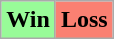<table class="wikitable" style="text-align:center;">
<tr>
<td bgcolor="#98fb98"><strong>Win</strong></td>
<td bgcolor="salmon"><strong>Loss</strong></td>
</tr>
</table>
